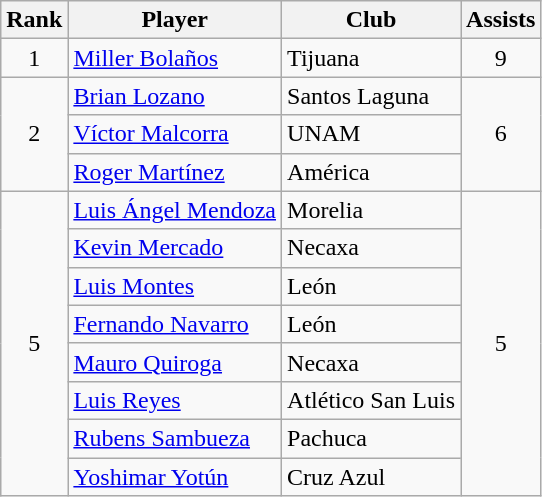<table class="wikitable">
<tr>
<th>Rank</th>
<th>Player</th>
<th>Club</th>
<th>Assists</th>
</tr>
<tr>
<td align=center rowspan=1>1</td>
<td> <a href='#'>Miller Bolaños</a></td>
<td>Tijuana</td>
<td align=center rowspan=1>9</td>
</tr>
<tr>
<td align=center rowspan=3>2</td>
<td> <a href='#'>Brian Lozano</a></td>
<td>Santos Laguna</td>
<td align=center rowspan=3>6</td>
</tr>
<tr>
<td> <a href='#'>Víctor Malcorra</a></td>
<td>UNAM</td>
</tr>
<tr>
<td> <a href='#'>Roger Martínez</a></td>
<td>América</td>
</tr>
<tr>
<td align=center rowspan=8>5</td>
<td> <a href='#'>Luis Ángel Mendoza</a></td>
<td>Morelia</td>
<td align=center rowspan=8>5</td>
</tr>
<tr>
<td> <a href='#'>Kevin Mercado</a></td>
<td>Necaxa</td>
</tr>
<tr>
<td> <a href='#'>Luis Montes</a></td>
<td>León</td>
</tr>
<tr>
<td> <a href='#'>Fernando Navarro</a></td>
<td>León</td>
</tr>
<tr>
<td> <a href='#'>Mauro Quiroga</a></td>
<td>Necaxa</td>
</tr>
<tr>
<td> <a href='#'>Luis Reyes</a></td>
<td>Atlético San Luis</td>
</tr>
<tr>
<td> <a href='#'>Rubens Sambueza</a></td>
<td>Pachuca</td>
</tr>
<tr>
<td> <a href='#'>Yoshimar Yotún</a></td>
<td>Cruz Azul</td>
</tr>
</table>
